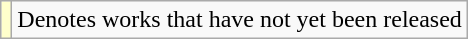<table class="wikitable">
<tr>
<td style="background:#FFFFCC;"></td>
<td>Denotes works that have not yet been released</td>
</tr>
</table>
